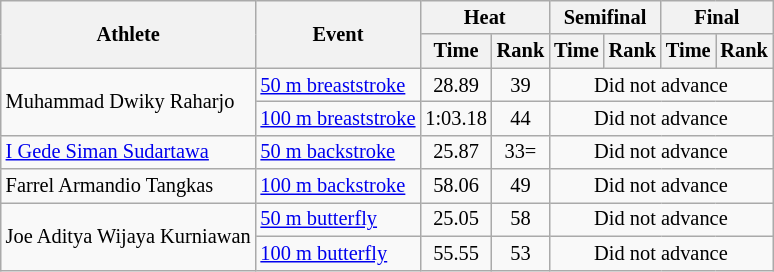<table class="wikitable" style="font-size:85%;">
<tr>
<th rowspan="2">Athlete</th>
<th rowspan="2">Event</th>
<th colspan="2">Heat</th>
<th colspan="2">Semifinal</th>
<th colspan="2">Final</th>
</tr>
<tr>
<th>Time</th>
<th>Rank</th>
<th>Time</th>
<th>Rank</th>
<th>Time</th>
<th>Rank</th>
</tr>
<tr align="center">
<td align="left" rowspan="2">Muhammad Dwiky Raharjo</td>
<td align="left"><a href='#'>50 m breaststroke</a></td>
<td>28.89</td>
<td>39</td>
<td colspan=4>Did not advance</td>
</tr>
<tr align="center">
<td align="left"><a href='#'>100 m breaststroke</a></td>
<td>1:03.18</td>
<td>44</td>
<td colspan=4>Did not advance</td>
</tr>
<tr align="center">
<td align="left"><a href='#'>I Gede Siman Sudartawa</a></td>
<td align="left"><a href='#'>50 m backstroke</a></td>
<td>25.87</td>
<td>33=</td>
<td colspan=4>Did not advance</td>
</tr>
<tr align="center">
<td align="left">Farrel Armandio Tangkas</td>
<td align="left"><a href='#'>100 m backstroke</a></td>
<td>58.06</td>
<td>49</td>
<td colspan=4>Did not advance</td>
</tr>
<tr align="center">
<td align="left" rowspan="2">Joe Aditya Wijaya Kurniawan</td>
<td align="left"><a href='#'>50 m butterfly</a></td>
<td>25.05</td>
<td>58</td>
<td colspan=4>Did not advance</td>
</tr>
<tr align="center">
<td align="left"><a href='#'>100 m butterfly</a></td>
<td>55.55</td>
<td>53</td>
<td colspan=4>Did not advance</td>
</tr>
</table>
